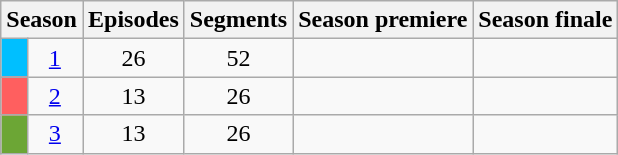<table class=wikitable style=text-align:center;>
<tr>
<th colspan="2">Season</th>
<th>Episodes</th>
<th>Segments</th>
<th>Season premiere</th>
<th>Season finale</th>
</tr>
<tr>
<td style="background:#00bfff;"></td>
<td style="text-align:center;"><a href='#'>1</a></td>
<td style="text-align:center;">26</td>
<td style="text-align:center;">52</td>
<td style="text-align:center;"></td>
<td style="text-align:center;"></td>
</tr>
<tr>
<td style="background:#FF5F5F;"></td>
<td style="text-align:center;"><a href='#'>2</a></td>
<td style="text-align:center;">13</td>
<td style="text-align:center;">26</td>
<td style="text-align:center;"></td>
<td style="text-align:center;"></td>
</tr>
<tr>
<td style="background:#6CA635;"></td>
<td style="text-align:center;"><a href='#'>3</a></td>
<td style="text-align:center;">13</td>
<td style="text-align:center;">26</td>
<td style="text-align:center;"></td>
<td style="text-align:center;"></td>
</tr>
</table>
